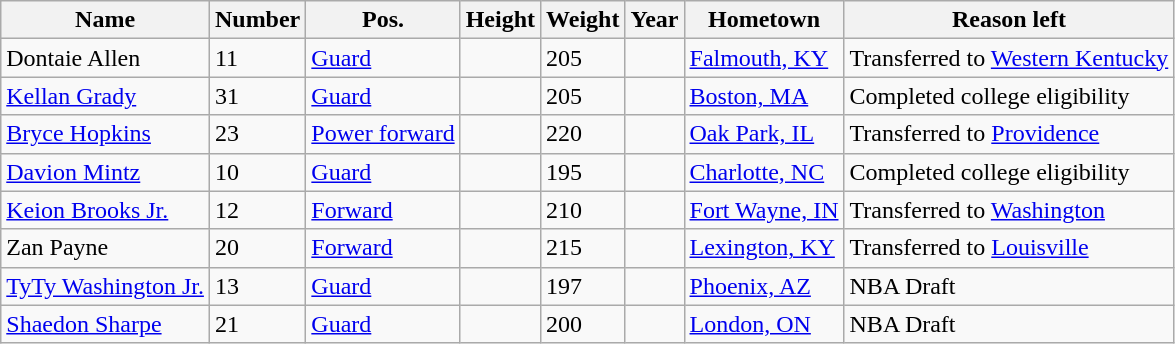<table class="wikitable sortable">
<tr>
<th>Name</th>
<th>Number</th>
<th>Pos.</th>
<th>Height</th>
<th>Weight</th>
<th>Year</th>
<th>Hometown</th>
<th class="unsortable">Reason left</th>
</tr>
<tr>
<td>Dontaie Allen</td>
<td>11</td>
<td><a href='#'>Guard</a></td>
<td></td>
<td>205</td>
<td></td>
<td><a href='#'>Falmouth, KY</a></td>
<td>Transferred to <a href='#'>Western Kentucky</a></td>
</tr>
<tr>
<td><a href='#'>Kellan Grady</a></td>
<td>31</td>
<td><a href='#'>Guard</a></td>
<td></td>
<td>205</td>
<td></td>
<td><a href='#'>Boston, MA</a></td>
<td>Completed college eligibility</td>
</tr>
<tr>
<td><a href='#'>Bryce Hopkins</a></td>
<td>23</td>
<td><a href='#'>Power forward</a></td>
<td></td>
<td>220</td>
<td></td>
<td><a href='#'>Oak Park, IL</a></td>
<td>Transferred to <a href='#'>Providence</a></td>
</tr>
<tr>
<td><a href='#'>Davion Mintz</a></td>
<td>10</td>
<td><a href='#'>Guard</a></td>
<td></td>
<td>195</td>
<td></td>
<td><a href='#'>Charlotte, NC</a></td>
<td>Completed college eligibility</td>
</tr>
<tr>
<td><a href='#'>Keion Brooks Jr.</a></td>
<td>12</td>
<td><a href='#'>Forward</a></td>
<td></td>
<td>210</td>
<td></td>
<td><a href='#'>Fort Wayne, IN</a></td>
<td>Transferred to <a href='#'>Washington</a></td>
</tr>
<tr>
<td>Zan Payne</td>
<td>20</td>
<td><a href='#'>Forward</a></td>
<td></td>
<td>215</td>
<td></td>
<td><a href='#'>Lexington, KY</a></td>
<td>Transferred to <a href='#'>Louisville</a></td>
</tr>
<tr>
<td><a href='#'>TyTy Washington Jr.</a></td>
<td>13</td>
<td><a href='#'>Guard</a></td>
<td></td>
<td>197</td>
<td></td>
<td><a href='#'>Phoenix, AZ</a></td>
<td>NBA Draft</td>
</tr>
<tr>
<td><a href='#'>Shaedon Sharpe</a></td>
<td>21</td>
<td><a href='#'>Guard</a></td>
<td></td>
<td>200</td>
<td></td>
<td><a href='#'>London, ON</a></td>
<td>NBA Draft</td>
</tr>
</table>
